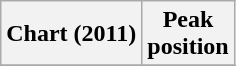<table class="wikitable sortable plainrowheaders">
<tr>
<th scope="col">Chart (2011)</th>
<th scope="col">Peak<br>position</th>
</tr>
<tr>
</tr>
</table>
